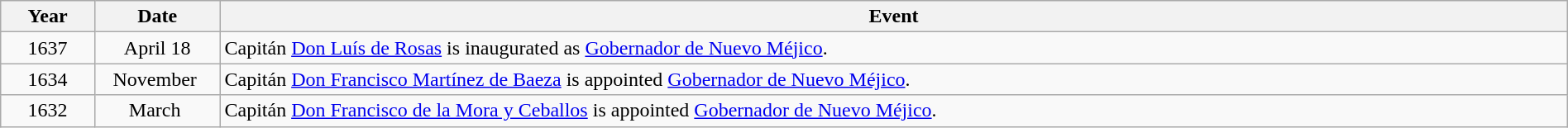<table class="wikitable" style="width:100%;">
<tr>
<th style="width:6%">Year</th>
<th style="width:8%">Date</th>
<th style="width:86%">Event</th>
</tr>
<tr>
<td align=center>1637</td>
<td align=center>April 18</td>
<td>Capitán <a href='#'>Don Luís de Rosas</a> is inaugurated as <a href='#'>Gobernador de Nuevo Méjico</a>.</td>
</tr>
<tr>
<td align=center>1634</td>
<td align=center>November </td>
<td>Capitán <a href='#'>Don Francisco Martínez de Baeza</a> is appointed <a href='#'>Gobernador de Nuevo Méjico</a>.</td>
</tr>
<tr>
<td align=center>1632</td>
<td align=center>March </td>
<td>Capitán <a href='#'>Don Francisco de la Mora y Ceballos</a> is appointed <a href='#'>Gobernador de Nuevo Méjico</a>.</td>
</tr>
</table>
